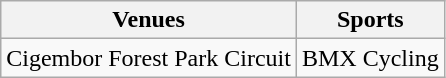<table class="wikitable">
<tr>
<th>Venues</th>
<th>Sports</th>
</tr>
<tr>
<td>Cigembor Forest Park Circuit</td>
<td>BMX Cycling</td>
</tr>
</table>
